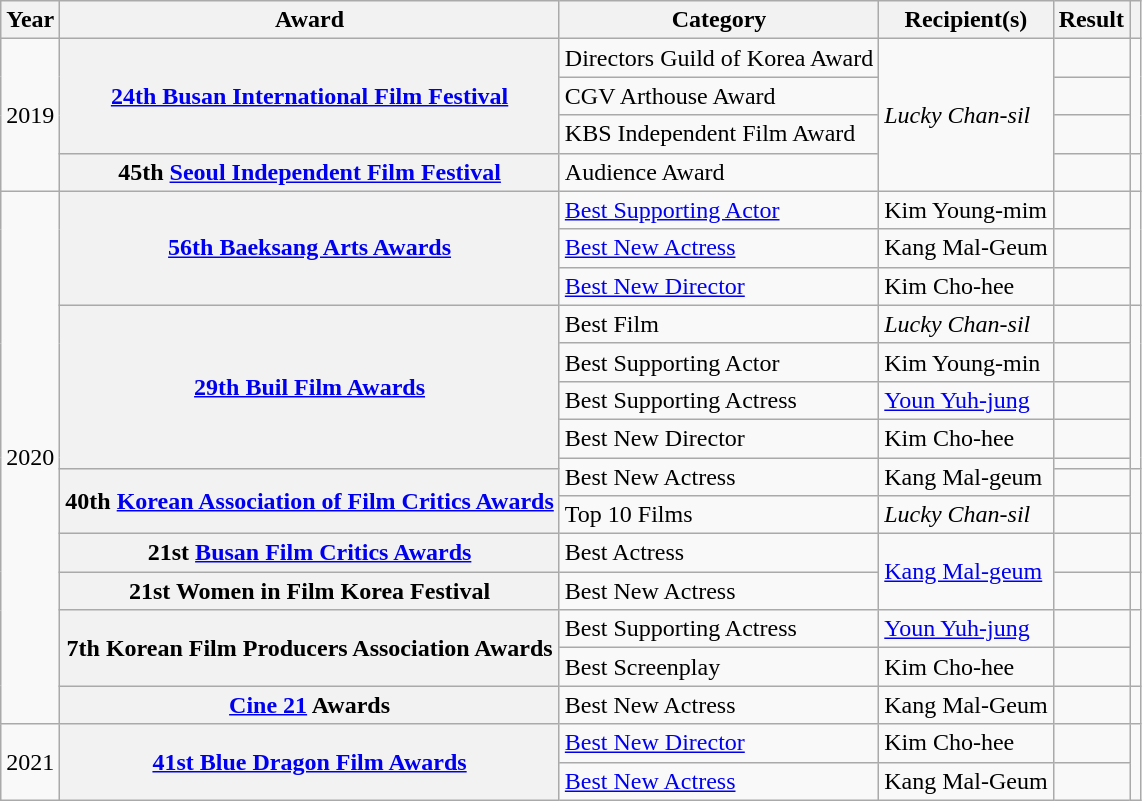<table class="wikitable plainrowheaders sortable">
<tr>
<th scope="col">Year</th>
<th scope="col">Award</th>
<th scope="col">Category</th>
<th scope="col">Recipient(s)</th>
<th scope="col">Result</th>
<th scope="col" class="unsortable"></th>
</tr>
<tr>
<td rowspan=4>2019</td>
<th scope="row" rowspan=3><a href='#'>24th Busan International Film Festival</a></th>
<td>Directors Guild of Korea Award</td>
<td rowspan=4><em>Lucky Chan-sil</em></td>
<td></td>
<td style="text-align:center;" rowspan=3></td>
</tr>
<tr>
<td>CGV Arthouse Award</td>
<td></td>
</tr>
<tr>
<td>KBS Independent Film Award</td>
<td></td>
</tr>
<tr>
<th scope="row">45th <a href='#'>Seoul Independent Film Festival</a></th>
<td>Audience Award</td>
<td></td>
<td style="text-align:center;"></td>
</tr>
<tr>
<td rowspan=15>2020</td>
<th scope="row" rowspan=3><a href='#'>56th Baeksang Arts Awards</a></th>
<td><a href='#'>Best Supporting Actor</a></td>
<td>Kim Young-mim</td>
<td></td>
<td style="text-align:center;" rowspan=3><br></td>
</tr>
<tr>
<td><a href='#'>Best New Actress</a></td>
<td>Kang Mal-Geum</td>
<td></td>
</tr>
<tr>
<td><a href='#'>Best New Director</a></td>
<td>Kim Cho-hee</td>
<td></td>
</tr>
<tr>
<th scope="row" rowspan=5><a href='#'>29th Buil Film Awards</a></th>
<td>Best Film</td>
<td><em>Lucky Chan-sil</em></td>
<td></td>
<td style="text-align:center;" rowspan=5></td>
</tr>
<tr>
<td>Best Supporting Actor</td>
<td>Kim Young-min</td>
<td></td>
</tr>
<tr>
<td>Best Supporting Actress</td>
<td><a href='#'>Youn Yuh-jung</a></td>
<td></td>
</tr>
<tr>
<td>Best New Director</td>
<td>Kim Cho-hee</td>
<td></td>
</tr>
<tr>
<td rowspan=2>Best New Actress</td>
<td rowspan=2>Kang Mal-geum</td>
<td></td>
</tr>
<tr>
<th scope="row" rowspan=2>40th <a href='#'>Korean Association of Film Critics Awards</a></th>
<td></td>
<td style="text-align:center;" rowspan=2></td>
</tr>
<tr>
<td>Top 10 Films</td>
<td><em>Lucky Chan-sil</em></td>
<td></td>
</tr>
<tr>
<th scope="row">21st <a href='#'>Busan Film Critics Awards</a></th>
<td>Best Actress</td>
<td rowspan=2><a href='#'>Kang Mal-geum</a></td>
<td></td>
<td style="text-align:center;"></td>
</tr>
<tr>
<th scope="row">21st Women in Film Korea Festival</th>
<td>Best New Actress</td>
<td></td>
<td style="text-align:center;"></td>
</tr>
<tr>
<th scope="row" rowspan=2>7th Korean Film Producers Association Awards</th>
<td>Best Supporting Actress</td>
<td><a href='#'>Youn Yuh-jung</a></td>
<td></td>
<td style="text-align:center;" rowspan=2></td>
</tr>
<tr>
<td>Best Screenplay</td>
<td>Kim Cho-hee</td>
<td></td>
</tr>
<tr>
<th scope="row"><a href='#'>Cine 21</a> Awards</th>
<td>Best New Actress</td>
<td>Kang Mal-Geum</td>
<td></td>
<td style="text-align:center;"></td>
</tr>
<tr>
<td rowspan=2>2021</td>
<th scope="row" rowspan=2><a href='#'>41st Blue Dragon Film Awards</a></th>
<td><a href='#'>Best New Director</a></td>
<td>Kim Cho-hee</td>
<td></td>
<td style="text-align:center;" rowspan=2></td>
</tr>
<tr>
<td><a href='#'>Best New Actress</a></td>
<td>Kang Mal-Geum</td>
<td></td>
</tr>
</table>
